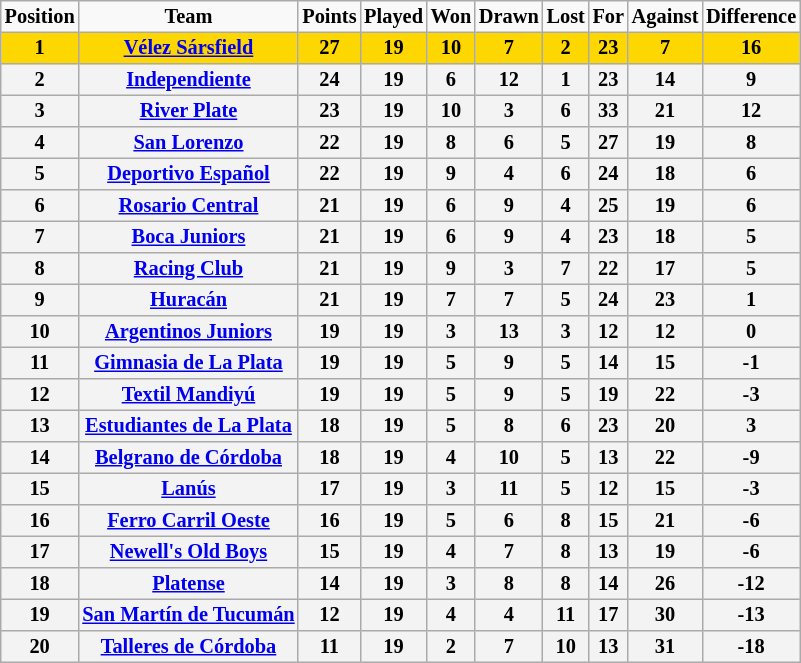<table border="2" cellpadding="2" cellspacing="0" style="margin: 0; background: #f9f9f9; border: 1px #aaa solid; border-collapse: collapse; font-size: 85%;">
<tr>
<th>Position</th>
<th>Team</th>
<th>Points</th>
<th>Played</th>
<th>Won</th>
<th>Drawn</th>
<th>Lost</th>
<th>For</th>
<th>Against</th>
<th>Difference</th>
</tr>
<tr>
<th bgcolor="gold">1</th>
<th bgcolor="gold"><a href='#'>Vélez Sársfield</a></th>
<th bgcolor="gold">27</th>
<th bgcolor="gold">19</th>
<th bgcolor="gold">10</th>
<th bgcolor="gold">7</th>
<th bgcolor="gold">2</th>
<th bgcolor="gold">23</th>
<th bgcolor="gold">7</th>
<th bgcolor="gold">16</th>
</tr>
<tr>
<th bgcolor="F3F3F3">2</th>
<th bgcolor="F3F3F3"><a href='#'>Independiente</a></th>
<th bgcolor="F3F3F3">24</th>
<th bgcolor="F3F3F3">19</th>
<th bgcolor="F3F3F3">6</th>
<th bgcolor="F3F3F3">12</th>
<th bgcolor="F3F3F3">1</th>
<th bgcolor="F3F3F3">23</th>
<th bgcolor="F3F3F3">14</th>
<th bgcolor="F3F3F3">9</th>
</tr>
<tr>
<th bgcolor="F3F3F3">3</th>
<th bgcolor="F3F3F3"><a href='#'>River Plate</a></th>
<th bgcolor="F3F3F3">23</th>
<th bgcolor="F3F3F3">19</th>
<th bgcolor="F3F3F3">10</th>
<th bgcolor="F3F3F3">3</th>
<th bgcolor="F3F3F3">6</th>
<th bgcolor="F3F3F3">33</th>
<th bgcolor="F3F3F3">21</th>
<th bgcolor="F3F3F3">12</th>
</tr>
<tr>
<th bgcolor="F3F3F3">4</th>
<th bgcolor="F3F3F3"><a href='#'>San Lorenzo</a></th>
<th bgcolor="F3F3F3">22</th>
<th bgcolor="F3F3F3">19</th>
<th bgcolor="F3F3F3">8</th>
<th bgcolor="F3F3F3">6</th>
<th bgcolor="F3F3F3">5</th>
<th bgcolor="F3F3F3">27</th>
<th bgcolor="F3F3F3">19</th>
<th bgcolor="F3F3F3">8</th>
</tr>
<tr>
<th bgcolor="F3F3F3">5</th>
<th bgcolor="F3F3F3"><a href='#'>Deportivo Español</a></th>
<th bgcolor="F3F3F3">22</th>
<th bgcolor="F3F3F3">19</th>
<th bgcolor="F3F3F3">9</th>
<th bgcolor="F3F3F3">4</th>
<th bgcolor="F3F3F3">6</th>
<th bgcolor="F3F3F3">24</th>
<th bgcolor="F3F3F3">18</th>
<th bgcolor="F3F3F3">6</th>
</tr>
<tr>
<th bgcolor="F3F3F3">6</th>
<th bgcolor="F3F3F3"><a href='#'>Rosario Central</a></th>
<th bgcolor="F3F3F3">21</th>
<th bgcolor="F3F3F3">19</th>
<th bgcolor="F3F3F3">6</th>
<th bgcolor="F3F3F3">9</th>
<th bgcolor="F3F3F3">4</th>
<th bgcolor="F3F3F3">25</th>
<th bgcolor="F3F3F3">19</th>
<th bgcolor="F3F3F3">6</th>
</tr>
<tr>
<th bgcolor="F3F3F3">7</th>
<th bgcolor="F3F3F3"><a href='#'>Boca Juniors</a></th>
<th bgcolor="F3F3F3">21</th>
<th bgcolor="F3F3F3">19</th>
<th bgcolor="F3F3F3">6</th>
<th bgcolor="F3F3F3">9</th>
<th bgcolor="F3F3F3">4</th>
<th bgcolor="F3F3F3">23</th>
<th bgcolor="F3F3F3">18</th>
<th bgcolor="F3F3F3">5</th>
</tr>
<tr>
<th bgcolor="F3F3F3">8</th>
<th bgcolor="F3F3F3"><a href='#'>Racing Club</a></th>
<th bgcolor="F3F3F3">21</th>
<th bgcolor="F3F3F3">19</th>
<th bgcolor="F3F3F3">9</th>
<th bgcolor="F3F3F3">3</th>
<th bgcolor="F3F3F3">7</th>
<th bgcolor="F3F3F3">22</th>
<th bgcolor="F3F3F3">17</th>
<th bgcolor="F3F3F3">5</th>
</tr>
<tr>
<th bgcolor="F3F3F3">9</th>
<th bgcolor="F3F3F3"><a href='#'>Huracán</a></th>
<th bgcolor="F3F3F3">21</th>
<th bgcolor="F3F3F3">19</th>
<th bgcolor="F3F3F3">7</th>
<th bgcolor="F3F3F3">7</th>
<th bgcolor="F3F3F3">5</th>
<th bgcolor="F3F3F3">24</th>
<th bgcolor="F3F3F3">23</th>
<th bgcolor="F3F3F3">1</th>
</tr>
<tr>
<th bgcolor="F3F3F3">10</th>
<th bgcolor="F3F3F3"><a href='#'>Argentinos Juniors</a></th>
<th bgcolor="F3F3F3">19</th>
<th bgcolor="F3F3F3">19</th>
<th bgcolor="F3F3F3">3</th>
<th bgcolor="F3F3F3">13</th>
<th bgcolor="F3F3F3">3</th>
<th bgcolor="F3F3F3">12</th>
<th bgcolor="F3F3F3">12</th>
<th bgcolor="F3F3F3">0</th>
</tr>
<tr>
<th bgcolor="F3F3F3">11</th>
<th bgcolor="F3F3F3"><a href='#'>Gimnasia de La Plata</a></th>
<th bgcolor="F3F3F3">19</th>
<th bgcolor="F3F3F3">19</th>
<th bgcolor="F3F3F3">5</th>
<th bgcolor="F3F3F3">9</th>
<th bgcolor="F3F3F3">5</th>
<th bgcolor="F3F3F3">14</th>
<th bgcolor="F3F3F3">15</th>
<th bgcolor="F3F3F3">-1</th>
</tr>
<tr>
<th bgcolor="F3F3F3">12</th>
<th bgcolor="F3F3F3"><a href='#'>Textil Mandiyú</a></th>
<th bgcolor="F3F3F3">19</th>
<th bgcolor="F3F3F3">19</th>
<th bgcolor="F3F3F3">5</th>
<th bgcolor="F3F3F3">9</th>
<th bgcolor="F3F3F3">5</th>
<th bgcolor="F3F3F3">19</th>
<th bgcolor="F3F3F3">22</th>
<th bgcolor="F3F3F3">-3</th>
</tr>
<tr>
<th bgcolor="F3F3F3">13</th>
<th bgcolor="F3F3F3"><a href='#'>Estudiantes de La Plata</a></th>
<th bgcolor="F3F3F3">18</th>
<th bgcolor="F3F3F3">19</th>
<th bgcolor="F3F3F3">5</th>
<th bgcolor="F3F3F3">8</th>
<th bgcolor="F3F3F3">6</th>
<th bgcolor="F3F3F3">23</th>
<th bgcolor="F3F3F3">20</th>
<th bgcolor="F3F3F3">3</th>
</tr>
<tr>
<th bgcolor="F3F3F3">14</th>
<th bgcolor="F3F3F3"><a href='#'>Belgrano de Córdoba</a></th>
<th bgcolor="F3F3F3">18</th>
<th bgcolor="F3F3F3">19</th>
<th bgcolor="F3F3F3">4</th>
<th bgcolor="F3F3F3">10</th>
<th bgcolor="F3F3F3">5</th>
<th bgcolor="F3F3F3">13</th>
<th bgcolor="F3F3F3">22</th>
<th bgcolor="F3F3F3">-9</th>
</tr>
<tr>
<th bgcolor="F3F3F3">15</th>
<th bgcolor="F3F3F3"><a href='#'>Lanús</a></th>
<th bgcolor="F3F3F3">17</th>
<th bgcolor="F3F3F3">19</th>
<th bgcolor="F3F3F3">3</th>
<th bgcolor="F3F3F3">11</th>
<th bgcolor="F3F3F3">5</th>
<th bgcolor="F3F3F3">12</th>
<th bgcolor="F3F3F3">15</th>
<th bgcolor="F3F3F3">-3</th>
</tr>
<tr>
<th bgcolor="F3F3F3">16</th>
<th bgcolor="F3F3F3"><a href='#'>Ferro Carril Oeste</a></th>
<th bgcolor="F3F3F3">16</th>
<th bgcolor="F3F3F3">19</th>
<th bgcolor="F3F3F3">5</th>
<th bgcolor="F3F3F3">6</th>
<th bgcolor="F3F3F3">8</th>
<th bgcolor="F3F3F3">15</th>
<th bgcolor="F3F3F3">21</th>
<th bgcolor="F3F3F3">-6</th>
</tr>
<tr>
<th bgcolor="F3F3F3">17</th>
<th bgcolor="F3F3F3"><a href='#'>Newell's Old Boys</a></th>
<th bgcolor="F3F3F3">15</th>
<th bgcolor="F3F3F3">19</th>
<th bgcolor="F3F3F3">4</th>
<th bgcolor="F3F3F3">7</th>
<th bgcolor="F3F3F3">8</th>
<th bgcolor="F3F3F3">13</th>
<th bgcolor="F3F3F3">19</th>
<th bgcolor="F3F3F3">-6</th>
</tr>
<tr>
<th bgcolor="F3F3F3">18</th>
<th bgcolor="F3F3F3"><a href='#'>Platense</a></th>
<th bgcolor="F3F3F3">14</th>
<th bgcolor="F3F3F3">19</th>
<th bgcolor="F3F3F3">3</th>
<th bgcolor="F3F3F3">8</th>
<th bgcolor="F3F3F3">8</th>
<th bgcolor="F3F3F3">14</th>
<th bgcolor="F3F3F3">26</th>
<th bgcolor="F3F3F3">-12</th>
</tr>
<tr>
<th bgcolor="F3F3F3">19</th>
<th bgcolor="F3F3F3"><a href='#'>San Martín de Tucumán</a></th>
<th bgcolor="F3F3F3">12</th>
<th bgcolor="F3F3F3">19</th>
<th bgcolor="F3F3F3">4</th>
<th bgcolor="F3F3F3">4</th>
<th bgcolor="F3F3F3">11</th>
<th bgcolor="F3F3F3">17</th>
<th bgcolor="F3F3F3">30</th>
<th bgcolor="F3F3F3">-13</th>
</tr>
<tr>
<th bgcolor="F3F3F3">20</th>
<th bgcolor="F3F3F3"><a href='#'>Talleres de Córdoba</a></th>
<th bgcolor="F3F3F3">11</th>
<th bgcolor="F3F3F3">19</th>
<th bgcolor="F3F3F3">2</th>
<th bgcolor="F3F3F3">7</th>
<th bgcolor="F3F3F3">10</th>
<th bgcolor="F3F3F3">13</th>
<th bgcolor="F3F3F3">31</th>
<th bgcolor="F3F3F3">-18</th>
</tr>
</table>
